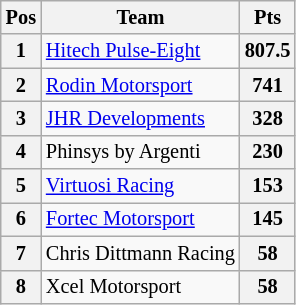<table class="wikitable" style="font-size: 85%">
<tr>
<th>Pos</th>
<th>Team</th>
<th>Pts</th>
</tr>
<tr>
<th>1</th>
<td> <a href='#'>Hitech Pulse-Eight</a></td>
<th>807.5</th>
</tr>
<tr>
<th>2</th>
<td> <a href='#'>Rodin Motorsport</a></td>
<th>741</th>
</tr>
<tr>
<th>3</th>
<td> <a href='#'>JHR Developments</a></td>
<th>328</th>
</tr>
<tr>
<th>4</th>
<td> Phinsys by Argenti</td>
<th>230</th>
</tr>
<tr>
<th>5</th>
<td> <a href='#'>Virtuosi Racing</a></td>
<th>153</th>
</tr>
<tr>
<th>6</th>
<td> <a href='#'>Fortec Motorsport</a></td>
<th>145</th>
</tr>
<tr>
<th>7</th>
<td> Chris Dittmann Racing</td>
<th>58</th>
</tr>
<tr>
<th>8</th>
<td> Xcel Motorsport</td>
<th>58</th>
</tr>
</table>
